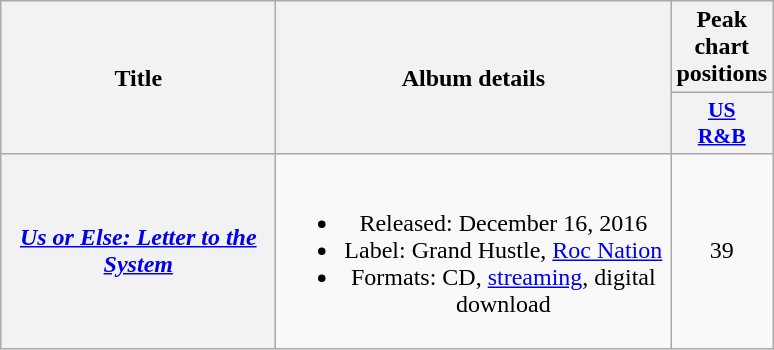<table class="wikitable plainrowheaders" style="text-align:center;">
<tr>
<th scope="col" rowspan="2" style="width:11em;">Title</th>
<th scope="col" rowspan="2" style="width:16em;">Album details</th>
<th scope="col" colspan="1">Peak chart positions</th>
</tr>
<tr>
<th scope="col" style="width:3em;font-size:90%;"><a href='#'>US<br>R&B</a><br></th>
</tr>
<tr>
<th scope="row"><em><a href='#'>Us or Else: Letter to the System</a></em></th>
<td><br><ul><li>Released: December 16, 2016</li><li>Label: Grand Hustle, <a href='#'>Roc Nation</a></li><li>Formats: CD, <a href='#'>streaming</a>, digital download</li></ul></td>
<td>39</td>
</tr>
</table>
